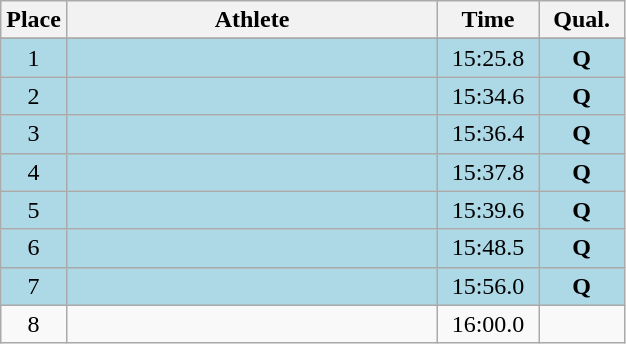<table class=wikitable style="text-align:center">
<tr>
<th width=20>Place</th>
<th width=240>Athlete</th>
<th width=60>Time</th>
<th width=50>Qual.</th>
</tr>
<tr>
</tr>
<tr bgcolor=lightblue>
<td>1</td>
<td align=left></td>
<td>15:25.8</td>
<td><strong>Q</strong></td>
</tr>
<tr bgcolor=lightblue>
<td>2</td>
<td align=left></td>
<td>15:34.6</td>
<td><strong>Q</strong></td>
</tr>
<tr bgcolor=lightblue>
<td>3</td>
<td align=left></td>
<td>15:36.4</td>
<td><strong>Q</strong></td>
</tr>
<tr bgcolor=lightblue>
<td>4</td>
<td align=left></td>
<td>15:37.8</td>
<td><strong>Q</strong></td>
</tr>
<tr bgcolor=lightblue>
<td>5</td>
<td align=left></td>
<td>15:39.6</td>
<td><strong>Q</strong></td>
</tr>
<tr bgcolor=lightblue>
<td>6</td>
<td align=left></td>
<td>15:48.5</td>
<td><strong>Q</strong></td>
</tr>
<tr bgcolor=lightblue>
<td>7</td>
<td align=left></td>
<td>15:56.0</td>
<td><strong>Q</strong></td>
</tr>
<tr>
<td>8</td>
<td align=left></td>
<td>16:00.0</td>
<td></td>
</tr>
</table>
